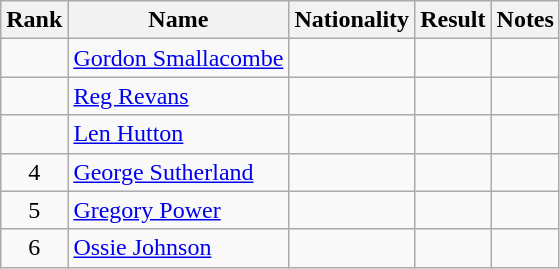<table class="wikitable sortable" style=" text-align:center">
<tr>
<th>Rank</th>
<th>Name</th>
<th>Nationality</th>
<th>Result</th>
<th>Notes</th>
</tr>
<tr>
<td></td>
<td align=left><a href='#'>Gordon Smallacombe</a></td>
<td align=left></td>
<td></td>
<td></td>
</tr>
<tr>
<td></td>
<td align=left><a href='#'>Reg Revans</a></td>
<td align=left></td>
<td></td>
<td></td>
</tr>
<tr>
<td></td>
<td align=left><a href='#'>Len Hutton</a></td>
<td align=left></td>
<td></td>
<td></td>
</tr>
<tr>
<td>4</td>
<td align=left><a href='#'>George Sutherland</a></td>
<td align=left></td>
<td></td>
<td></td>
</tr>
<tr>
<td>5</td>
<td align=left><a href='#'>Gregory Power</a></td>
<td align=left></td>
<td></td>
<td></td>
</tr>
<tr>
<td>6</td>
<td align=left><a href='#'>Ossie Johnson</a></td>
<td align=left></td>
<td></td>
<td></td>
</tr>
</table>
